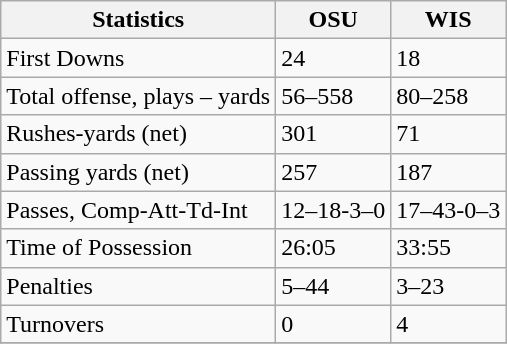<table class="wikitable">
<tr>
<th>Statistics</th>
<th>OSU</th>
<th>WIS</th>
</tr>
<tr>
<td>First Downs</td>
<td>24</td>
<td>18</td>
</tr>
<tr>
<td>Total offense, plays – yards</td>
<td>56–558</td>
<td>80–258</td>
</tr>
<tr>
<td>Rushes-yards (net)</td>
<td>301</td>
<td>71</td>
</tr>
<tr>
<td>Passing yards (net)</td>
<td>257</td>
<td>187</td>
</tr>
<tr>
<td>Passes, Comp-Att-Td-Int</td>
<td>12–18-3–0</td>
<td>17–43-0–3</td>
</tr>
<tr>
<td>Time of Possession</td>
<td>26:05</td>
<td>33:55</td>
</tr>
<tr>
<td>Penalties</td>
<td>5–44</td>
<td>3–23</td>
</tr>
<tr>
<td>Turnovers</td>
<td>0</td>
<td>4</td>
</tr>
<tr>
</tr>
</table>
